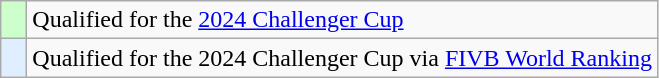<table class="wikitable" style="text-align:left">
<tr>
<td width=10px bgcolor=#ccffcc></td>
<td>Qualified for the <a href='#'>2024 Challenger Cup</a></td>
</tr>
<tr>
<td width=10px bgcolor=#dfefff></td>
<td>Qualified for the 2024 Challenger Cup via <a href='#'>FIVB World Ranking</a></td>
</tr>
</table>
